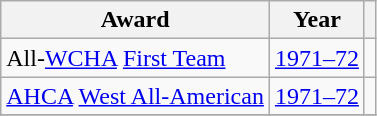<table class="wikitable">
<tr>
<th>Award</th>
<th>Year</th>
<th></th>
</tr>
<tr>
<td>All-<a href='#'>WCHA</a> <a href='#'>First Team</a></td>
<td><a href='#'>1971–72</a></td>
<td></td>
</tr>
<tr>
<td><a href='#'>AHCA</a> <a href='#'>West All-American</a></td>
<td><a href='#'>1971–72</a></td>
<td></td>
</tr>
<tr>
</tr>
</table>
